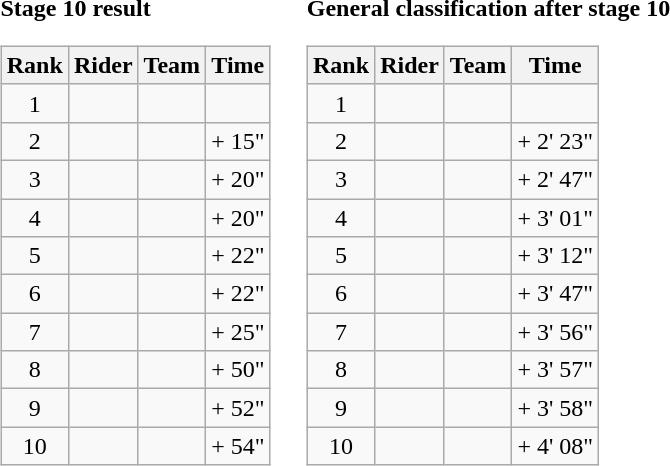<table>
<tr>
<td><strong>Stage 10 result</strong><br><table class="wikitable">
<tr>
<th scope="col">Rank</th>
<th scope="col">Rider</th>
<th scope="col">Team</th>
<th scope="col">Time</th>
</tr>
<tr>
<td style="text-align:center;">1</td>
<td> </td>
<td></td>
<td style="text-align:right;"></td>
</tr>
<tr>
<td style="text-align:center;">2</td>
<td></td>
<td></td>
<td style="text-align:right;">+ 15"</td>
</tr>
<tr>
<td style="text-align:center;">3</td>
<td></td>
<td></td>
<td style="text-align:right;">+ 20"</td>
</tr>
<tr>
<td style="text-align:center;">4</td>
<td></td>
<td></td>
<td style="text-align:right;">+ 20"</td>
</tr>
<tr>
<td style="text-align:center;">5</td>
<td></td>
<td></td>
<td style="text-align:right;">+ 22"</td>
</tr>
<tr>
<td style="text-align:center;">6</td>
<td></td>
<td></td>
<td style="text-align:right;">+ 22"</td>
</tr>
<tr>
<td style="text-align:center;">7</td>
<td></td>
<td></td>
<td style="text-align:right;">+ 25"</td>
</tr>
<tr>
<td style="text-align:center;">8</td>
<td></td>
<td></td>
<td style="text-align:right;">+ 50"</td>
</tr>
<tr>
<td style="text-align:center;">9</td>
<td></td>
<td></td>
<td style="text-align:right;">+ 52"</td>
</tr>
<tr>
<td style="text-align:center;">10</td>
<td></td>
<td></td>
<td style="text-align:right;">+ 54"</td>
</tr>
</table>
</td>
<td></td>
<td><strong>General classification after stage 10</strong><br><table class="wikitable">
<tr>
<th scope="col">Rank</th>
<th scope="col">Rider</th>
<th scope="col">Team</th>
<th scope="col">Time</th>
</tr>
<tr>
<td style="text-align:center;">1</td>
<td> </td>
<td></td>
<td style="text-align:right;"></td>
</tr>
<tr>
<td style="text-align:center;">2</td>
<td></td>
<td></td>
<td style="text-align:right;">+ 2' 23"</td>
</tr>
<tr>
<td style="text-align:center;">3</td>
<td></td>
<td></td>
<td style="text-align:right;">+ 2' 47"</td>
</tr>
<tr>
<td style="text-align:center;">4</td>
<td> </td>
<td></td>
<td style="text-align:right;">+ 3' 01"</td>
</tr>
<tr>
<td style="text-align:center;">5</td>
<td></td>
<td></td>
<td style="text-align:right;">+ 3' 12"</td>
</tr>
<tr>
<td style="text-align:center;">6</td>
<td></td>
<td></td>
<td style="text-align:right;">+ 3' 47"</td>
</tr>
<tr>
<td style="text-align:center;">7</td>
<td></td>
<td></td>
<td style="text-align:right;">+ 3' 56"</td>
</tr>
<tr>
<td style="text-align:center;">8</td>
<td> </td>
<td></td>
<td style="text-align:right;">+ 3' 57"</td>
</tr>
<tr>
<td style="text-align:center;">9</td>
<td></td>
<td></td>
<td style="text-align:right;">+ 3' 58"</td>
</tr>
<tr>
<td style="text-align:center;">10</td>
<td></td>
<td></td>
<td style="text-align:right;">+ 4' 08"</td>
</tr>
</table>
</td>
</tr>
</table>
